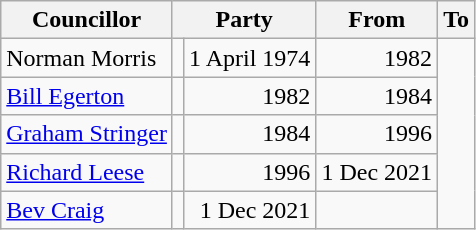<table class=wikitable>
<tr>
<th>Councillor</th>
<th colspan=2>Party</th>
<th>From</th>
<th>To</th>
</tr>
<tr>
<td>Norman Morris</td>
<td></td>
<td align=right>1 April 1974</td>
<td align=right>1982</td>
</tr>
<tr>
<td><a href='#'>Bill Egerton</a></td>
<td></td>
<td align=right>1982</td>
<td align=right>1984</td>
</tr>
<tr>
<td><a href='#'>Graham Stringer</a></td>
<td></td>
<td align=right>1984</td>
<td align=right>1996</td>
</tr>
<tr>
<td><a href='#'>Richard Leese</a></td>
<td></td>
<td align=right>1996</td>
<td align=right>1 Dec 2021</td>
</tr>
<tr>
<td><a href='#'>Bev Craig</a></td>
<td></td>
<td align=right>1 Dec 2021</td>
<td align=right></td>
</tr>
</table>
